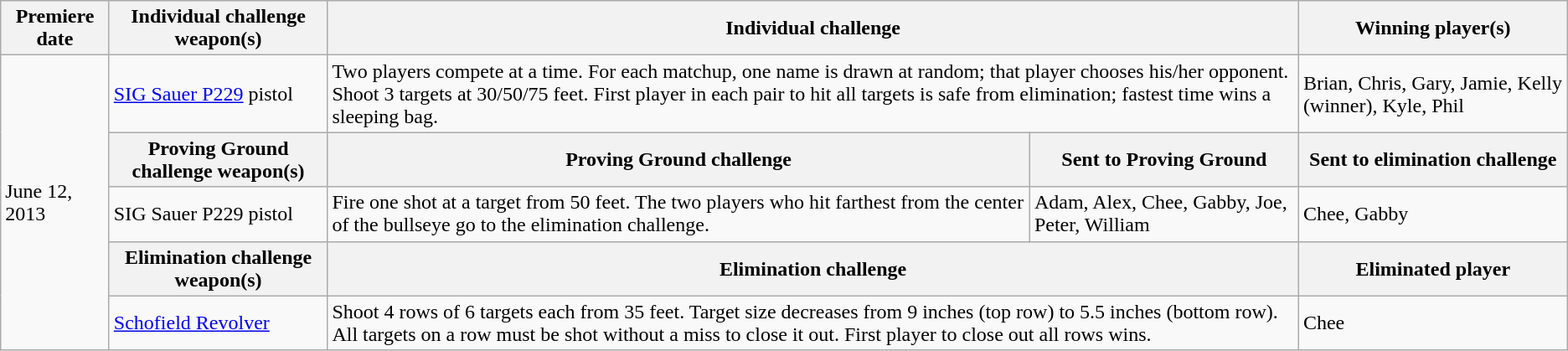<table class="wikitable">
<tr>
<th>Premiere date</th>
<th>Individual challenge weapon(s)</th>
<th colspan="2">Individual challenge</th>
<th>Winning player(s)</th>
</tr>
<tr>
<td rowspan="5">June 12, 2013</td>
<td><a href='#'>SIG Sauer P229</a> pistol</td>
<td colspan="2">Two players compete at a time. For each matchup, one name is drawn at random; that player chooses his/her opponent.<br>Shoot 3 targets at 30/50/75 feet. First player in each pair to hit all targets is safe from elimination; fastest time wins a sleeping bag.</td>
<td>Brian, Chris, Gary, Jamie, Kelly (winner), Kyle, Phil</td>
</tr>
<tr>
<th>Proving Ground challenge weapon(s)</th>
<th>Proving Ground challenge</th>
<th>Sent to Proving Ground</th>
<th>Sent to elimination challenge</th>
</tr>
<tr>
<td>SIG Sauer P229 pistol</td>
<td>Fire one shot at a target from 50 feet. The two players who hit farthest from the center of the bullseye go to the elimination challenge.</td>
<td>Adam, Alex, Chee, Gabby, Joe, Peter, William</td>
<td>Chee, Gabby</td>
</tr>
<tr>
<th>Elimination challenge weapon(s)</th>
<th colspan="2">Elimination challenge</th>
<th>Eliminated player</th>
</tr>
<tr>
<td><a href='#'>Schofield Revolver</a></td>
<td colspan="2">Shoot 4 rows of 6 targets each from 35 feet. Target size decreases from 9 inches (top row) to 5.5 inches (bottom row). All targets on a row must be shot without a miss to close it out. First player to close out all rows wins.</td>
<td>Chee</td>
</tr>
</table>
